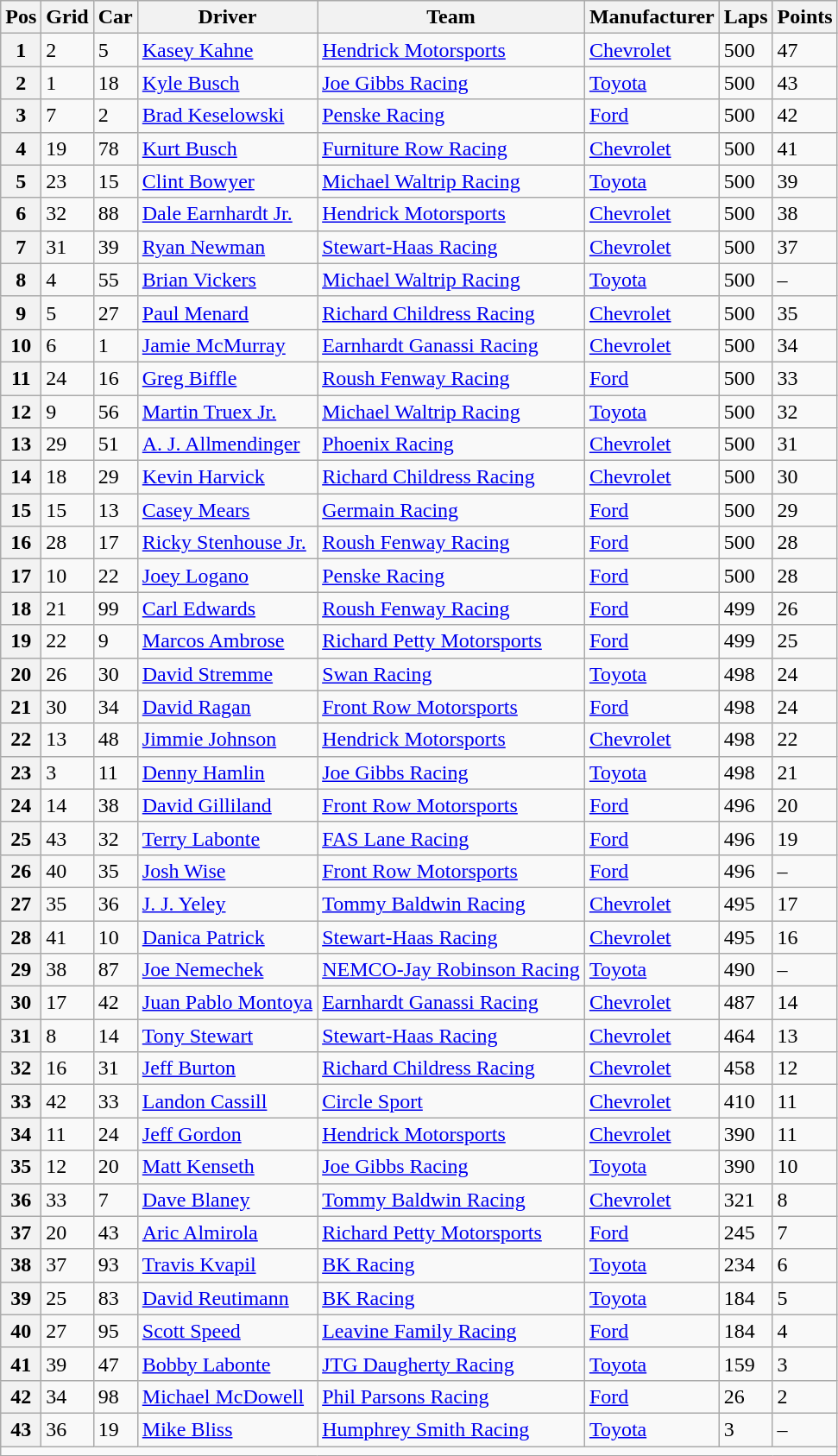<table class="sortable wikitable" border="1">
<tr>
<th>Pos</th>
<th>Grid</th>
<th>Car</th>
<th>Driver</th>
<th>Team</th>
<th>Manufacturer</th>
<th>Laps</th>
<th>Points</th>
</tr>
<tr>
<th>1</th>
<td>2</td>
<td>5</td>
<td><a href='#'>Kasey Kahne</a></td>
<td><a href='#'>Hendrick Motorsports</a></td>
<td><a href='#'>Chevrolet</a></td>
<td>500</td>
<td>47</td>
</tr>
<tr>
<th>2</th>
<td>1</td>
<td>18</td>
<td><a href='#'>Kyle Busch</a></td>
<td><a href='#'>Joe Gibbs Racing</a></td>
<td><a href='#'>Toyota</a></td>
<td>500</td>
<td>43</td>
</tr>
<tr>
<th>3</th>
<td>7</td>
<td>2</td>
<td><a href='#'>Brad Keselowski</a></td>
<td><a href='#'>Penske Racing</a></td>
<td><a href='#'>Ford</a></td>
<td>500</td>
<td>42</td>
</tr>
<tr>
<th>4</th>
<td>19</td>
<td>78</td>
<td><a href='#'>Kurt Busch</a></td>
<td><a href='#'>Furniture Row Racing</a></td>
<td><a href='#'>Chevrolet</a></td>
<td>500</td>
<td>41</td>
</tr>
<tr>
<th>5</th>
<td>23</td>
<td>15</td>
<td><a href='#'>Clint Bowyer</a></td>
<td><a href='#'>Michael Waltrip Racing</a></td>
<td><a href='#'>Toyota</a></td>
<td>500</td>
<td>39</td>
</tr>
<tr>
<th>6</th>
<td>32</td>
<td>88</td>
<td><a href='#'>Dale Earnhardt Jr.</a></td>
<td><a href='#'>Hendrick Motorsports</a></td>
<td><a href='#'>Chevrolet</a></td>
<td>500</td>
<td>38</td>
</tr>
<tr>
<th>7</th>
<td>31</td>
<td>39</td>
<td><a href='#'>Ryan Newman</a></td>
<td><a href='#'>Stewart-Haas Racing</a></td>
<td><a href='#'>Chevrolet</a></td>
<td>500</td>
<td>37</td>
</tr>
<tr>
<th>8</th>
<td>4</td>
<td>55</td>
<td><a href='#'>Brian Vickers</a></td>
<td><a href='#'>Michael Waltrip Racing</a></td>
<td><a href='#'>Toyota</a></td>
<td>500</td>
<td>–</td>
</tr>
<tr>
<th>9</th>
<td>5</td>
<td>27</td>
<td><a href='#'>Paul Menard</a></td>
<td><a href='#'>Richard Childress Racing</a></td>
<td><a href='#'>Chevrolet</a></td>
<td>500</td>
<td>35</td>
</tr>
<tr>
<th>10</th>
<td>6</td>
<td>1</td>
<td><a href='#'>Jamie McMurray</a></td>
<td><a href='#'>Earnhardt Ganassi Racing</a></td>
<td><a href='#'>Chevrolet</a></td>
<td>500</td>
<td>34</td>
</tr>
<tr>
<th>11</th>
<td>24</td>
<td>16</td>
<td><a href='#'>Greg Biffle</a></td>
<td><a href='#'>Roush Fenway Racing</a></td>
<td><a href='#'>Ford</a></td>
<td>500</td>
<td>33</td>
</tr>
<tr>
<th>12</th>
<td>9</td>
<td>56</td>
<td><a href='#'>Martin Truex Jr.</a></td>
<td><a href='#'>Michael Waltrip Racing</a></td>
<td><a href='#'>Toyota</a></td>
<td>500</td>
<td>32</td>
</tr>
<tr>
<th>13</th>
<td>29</td>
<td>51</td>
<td><a href='#'>A. J. Allmendinger</a></td>
<td><a href='#'>Phoenix Racing</a></td>
<td><a href='#'>Chevrolet</a></td>
<td>500</td>
<td>31</td>
</tr>
<tr>
<th>14</th>
<td>18</td>
<td>29</td>
<td><a href='#'>Kevin Harvick</a></td>
<td><a href='#'>Richard Childress Racing</a></td>
<td><a href='#'>Chevrolet</a></td>
<td>500</td>
<td>30</td>
</tr>
<tr>
<th>15</th>
<td>15</td>
<td>13</td>
<td><a href='#'>Casey Mears</a></td>
<td><a href='#'>Germain Racing</a></td>
<td><a href='#'>Ford</a></td>
<td>500</td>
<td>29</td>
</tr>
<tr>
<th>16</th>
<td>28</td>
<td>17</td>
<td><a href='#'>Ricky Stenhouse Jr.</a></td>
<td><a href='#'>Roush Fenway Racing</a></td>
<td><a href='#'>Ford</a></td>
<td>500</td>
<td>28</td>
</tr>
<tr>
<th>17</th>
<td>10</td>
<td>22</td>
<td><a href='#'>Joey Logano</a></td>
<td><a href='#'>Penske Racing</a></td>
<td><a href='#'>Ford</a></td>
<td>500</td>
<td>28</td>
</tr>
<tr>
<th>18</th>
<td>21</td>
<td>99</td>
<td><a href='#'>Carl Edwards</a></td>
<td><a href='#'>Roush Fenway Racing</a></td>
<td><a href='#'>Ford</a></td>
<td>499</td>
<td>26</td>
</tr>
<tr>
<th>19</th>
<td>22</td>
<td>9</td>
<td><a href='#'>Marcos Ambrose</a></td>
<td><a href='#'>Richard Petty Motorsports</a></td>
<td><a href='#'>Ford</a></td>
<td>499</td>
<td>25</td>
</tr>
<tr>
<th>20</th>
<td>26</td>
<td>30</td>
<td><a href='#'>David Stremme</a></td>
<td><a href='#'>Swan Racing</a></td>
<td><a href='#'>Toyota</a></td>
<td>498</td>
<td>24</td>
</tr>
<tr>
<th>21</th>
<td>30</td>
<td>34</td>
<td><a href='#'>David Ragan</a></td>
<td><a href='#'>Front Row Motorsports</a></td>
<td><a href='#'>Ford</a></td>
<td>498</td>
<td>24</td>
</tr>
<tr>
<th>22</th>
<td>13</td>
<td>48</td>
<td><a href='#'>Jimmie Johnson</a></td>
<td><a href='#'>Hendrick Motorsports</a></td>
<td><a href='#'>Chevrolet</a></td>
<td>498</td>
<td>22</td>
</tr>
<tr>
<th>23</th>
<td>3</td>
<td>11</td>
<td><a href='#'>Denny Hamlin</a></td>
<td><a href='#'>Joe Gibbs Racing</a></td>
<td><a href='#'>Toyota</a></td>
<td>498</td>
<td>21</td>
</tr>
<tr>
<th>24</th>
<td>14</td>
<td>38</td>
<td><a href='#'>David Gilliland</a></td>
<td><a href='#'>Front Row Motorsports</a></td>
<td><a href='#'>Ford</a></td>
<td>496</td>
<td>20</td>
</tr>
<tr>
<th>25</th>
<td>43</td>
<td>32</td>
<td><a href='#'>Terry Labonte</a></td>
<td><a href='#'>FAS Lane Racing</a></td>
<td><a href='#'>Ford</a></td>
<td>496</td>
<td>19</td>
</tr>
<tr>
<th>26</th>
<td>40</td>
<td>35</td>
<td><a href='#'>Josh Wise</a></td>
<td><a href='#'>Front Row Motorsports</a></td>
<td><a href='#'>Ford</a></td>
<td>496</td>
<td>–</td>
</tr>
<tr>
<th>27</th>
<td>35</td>
<td>36</td>
<td><a href='#'>J. J. Yeley</a></td>
<td><a href='#'>Tommy Baldwin Racing</a></td>
<td><a href='#'>Chevrolet</a></td>
<td>495</td>
<td>17</td>
</tr>
<tr>
<th>28</th>
<td>41</td>
<td>10</td>
<td><a href='#'>Danica Patrick</a></td>
<td><a href='#'>Stewart-Haas Racing</a></td>
<td><a href='#'>Chevrolet</a></td>
<td>495</td>
<td>16</td>
</tr>
<tr>
<th>29</th>
<td>38</td>
<td>87</td>
<td><a href='#'>Joe Nemechek</a></td>
<td><a href='#'>NEMCO-Jay Robinson Racing</a></td>
<td><a href='#'>Toyota</a></td>
<td>490</td>
<td>–</td>
</tr>
<tr>
<th>30</th>
<td>17</td>
<td>42</td>
<td><a href='#'>Juan Pablo Montoya</a></td>
<td><a href='#'>Earnhardt Ganassi Racing</a></td>
<td><a href='#'>Chevrolet</a></td>
<td>487</td>
<td>14</td>
</tr>
<tr>
<th>31</th>
<td>8</td>
<td>14</td>
<td><a href='#'>Tony Stewart</a></td>
<td><a href='#'>Stewart-Haas Racing</a></td>
<td><a href='#'>Chevrolet</a></td>
<td>464</td>
<td>13</td>
</tr>
<tr>
<th>32</th>
<td>16</td>
<td>31</td>
<td><a href='#'>Jeff Burton</a></td>
<td><a href='#'>Richard Childress Racing</a></td>
<td><a href='#'>Chevrolet</a></td>
<td>458</td>
<td>12</td>
</tr>
<tr>
<th>33</th>
<td>42</td>
<td>33</td>
<td><a href='#'>Landon Cassill</a></td>
<td><a href='#'>Circle Sport</a></td>
<td><a href='#'>Chevrolet</a></td>
<td>410</td>
<td>11</td>
</tr>
<tr>
<th>34</th>
<td>11</td>
<td>24</td>
<td><a href='#'>Jeff Gordon</a></td>
<td><a href='#'>Hendrick Motorsports</a></td>
<td><a href='#'>Chevrolet</a></td>
<td>390</td>
<td>11</td>
</tr>
<tr>
<th>35</th>
<td>12</td>
<td>20</td>
<td><a href='#'>Matt Kenseth</a></td>
<td><a href='#'>Joe Gibbs Racing</a></td>
<td><a href='#'>Toyota</a></td>
<td>390</td>
<td>10</td>
</tr>
<tr>
<th>36</th>
<td>33</td>
<td>7</td>
<td><a href='#'>Dave Blaney</a></td>
<td><a href='#'>Tommy Baldwin Racing</a></td>
<td><a href='#'>Chevrolet</a></td>
<td>321</td>
<td>8</td>
</tr>
<tr>
<th>37</th>
<td>20</td>
<td>43</td>
<td><a href='#'>Aric Almirola</a></td>
<td><a href='#'>Richard Petty Motorsports</a></td>
<td><a href='#'>Ford</a></td>
<td>245</td>
<td>7</td>
</tr>
<tr>
<th>38</th>
<td>37</td>
<td>93</td>
<td><a href='#'>Travis Kvapil</a></td>
<td><a href='#'>BK Racing</a></td>
<td><a href='#'>Toyota</a></td>
<td>234</td>
<td>6</td>
</tr>
<tr>
<th>39</th>
<td>25</td>
<td>83</td>
<td><a href='#'>David Reutimann</a></td>
<td><a href='#'>BK Racing</a></td>
<td><a href='#'>Toyota</a></td>
<td>184</td>
<td>5</td>
</tr>
<tr>
<th>40</th>
<td>27</td>
<td>95</td>
<td><a href='#'>Scott Speed</a></td>
<td><a href='#'>Leavine Family Racing</a></td>
<td><a href='#'>Ford</a></td>
<td>184</td>
<td>4</td>
</tr>
<tr>
<th>41</th>
<td>39</td>
<td>47</td>
<td><a href='#'>Bobby Labonte</a></td>
<td><a href='#'>JTG Daugherty Racing</a></td>
<td><a href='#'>Toyota</a></td>
<td>159</td>
<td>3</td>
</tr>
<tr>
<th>42</th>
<td>34</td>
<td>98</td>
<td><a href='#'>Michael McDowell</a></td>
<td><a href='#'>Phil Parsons Racing</a></td>
<td><a href='#'>Ford</a></td>
<td>26</td>
<td>2</td>
</tr>
<tr>
<th>43</th>
<td>36</td>
<td>19</td>
<td><a href='#'>Mike Bliss</a></td>
<td><a href='#'>Humphrey Smith Racing</a></td>
<td><a href='#'>Toyota</a></td>
<td>3</td>
<td>–</td>
</tr>
<tr class="sortbottom">
<td colspan="8"></td>
</tr>
</table>
